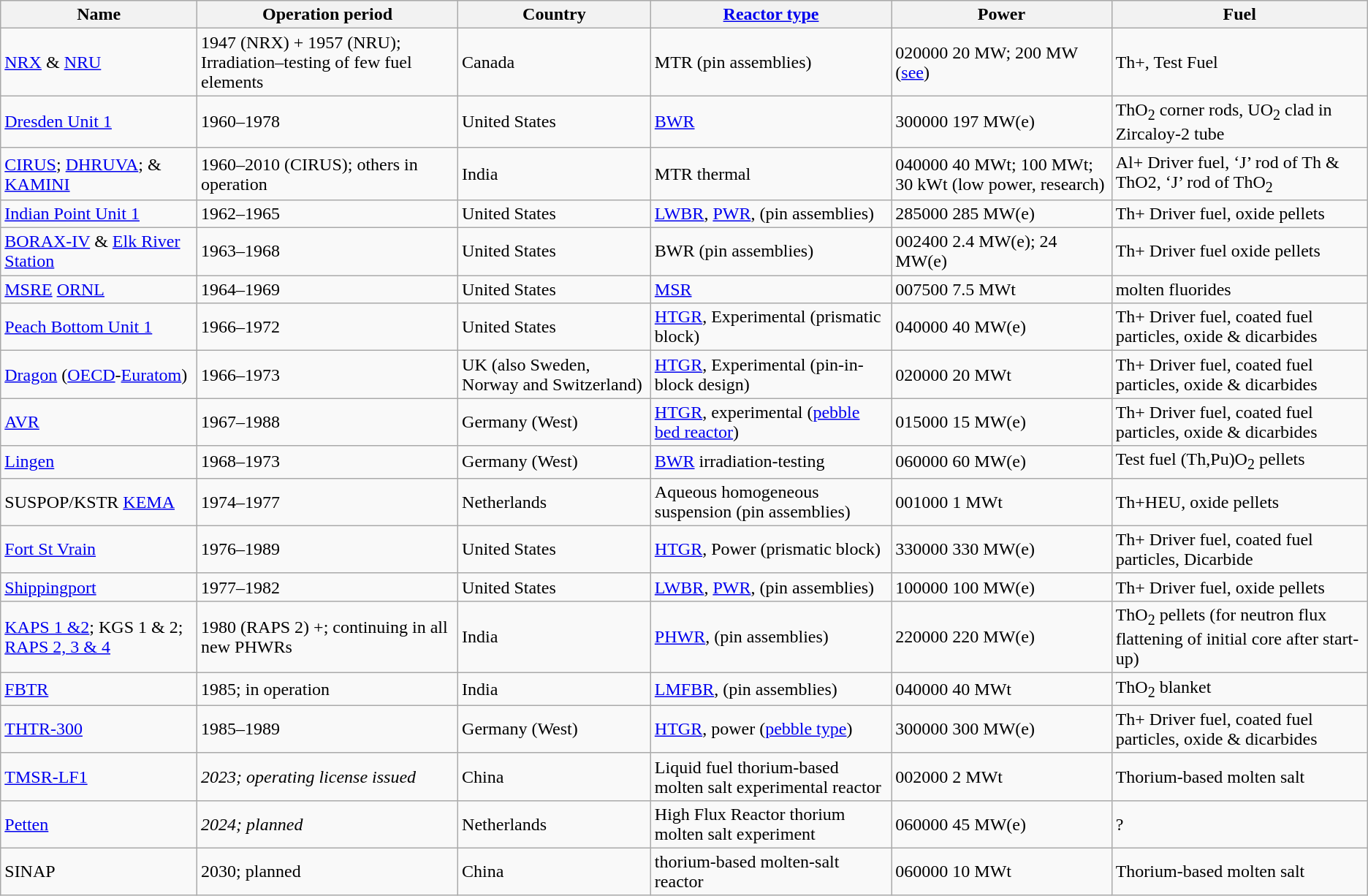<table class="wikitable sortable">
<tr style="text-align:center; background:#f0f0f0;">
<th><strong>Name</strong></th>
<th><strong>Operation period</strong></th>
<th><strong>Country</strong></th>
<th><strong><a href='#'>Reactor type</a></strong></th>
<th><strong>Power</strong></th>
<th><strong>Fuel</strong></th>
</tr>
<tr>
<td><a href='#'>NRX</a> & <a href='#'>NRU</a></td>
<td>1947 (NRX) + 1957 (NRU); Irradiation–testing of few fuel elements</td>
<td> Canada</td>
<td>MTR (pin assemblies)</td>
<td><span>020000</span> 20 MW; 200 MW (<a href='#'>see</a>)</td>
<td>Th+, Test Fuel</td>
</tr>
<tr>
<td><a href='#'>Dresden Unit 1</a></td>
<td>1960–1978</td>
<td> United States</td>
<td><a href='#'>BWR</a></td>
<td><span>300000</span> 197 MW(e)</td>
<td>ThO<sub>2</sub> corner rods, UO<sub>2</sub> clad in Zircaloy-2 tube</td>
</tr>
<tr>
<td><a href='#'>CIRUS</a>; <a href='#'>DHRUVA</a>; & <a href='#'>KAMINI</a></td>
<td>1960–2010 (CIRUS); others in operation</td>
<td> India</td>
<td>MTR thermal</td>
<td><span>040000</span> 40 MWt; 100 MWt; 30 kWt (low power, research)</td>
<td>Al+ Driver fuel, ‘J’ rod of Th & ThO2, ‘J’ rod of ThO<sub>2</sub></td>
</tr>
<tr>
<td><a href='#'>Indian Point Unit 1</a></td>
<td>1962–1965</td>
<td> United States</td>
<td><a href='#'>LWBR</a>, <a href='#'>PWR</a>, (pin assemblies)</td>
<td><span>285000</span> 285 MW(e)</td>
<td>Th+ Driver fuel, oxide pellets</td>
</tr>
<tr>
<td><a href='#'>BORAX-IV</a> & <a href='#'>Elk River Station</a></td>
<td>1963–1968</td>
<td> United States</td>
<td>BWR (pin assemblies)</td>
<td><span>002400</span> 2.4 MW(e); 24 MW(e)</td>
<td>Th+ Driver fuel oxide pellets</td>
</tr>
<tr>
<td><a href='#'>MSRE</a> <a href='#'>ORNL</a></td>
<td>1964–1969</td>
<td> United States</td>
<td><a href='#'>MSR</a></td>
<td><span>007500</span> 7.5 MWt</td>
<td> molten fluorides</td>
</tr>
<tr>
<td><a href='#'>Peach Bottom Unit 1</a></td>
<td>1966–1972</td>
<td> United States</td>
<td><a href='#'>HTGR</a>, Experimental (prismatic block)</td>
<td><span>040000</span> 40 MW(e)</td>
<td>Th+ Driver fuel, coated fuel particles, oxide & dicarbides</td>
</tr>
<tr>
<td><a href='#'>Dragon</a> (<a href='#'>OECD</a>-<a href='#'>Euratom</a>)</td>
<td>1966–1973</td>
<td> UK (also  Sweden,  Norway and  Switzerland)</td>
<td><a href='#'>HTGR</a>, Experimental (pin-in-block design)</td>
<td><span>020000</span> 20 MWt</td>
<td>Th+ Driver fuel, coated fuel particles, oxide & dicarbides</td>
</tr>
<tr>
<td><a href='#'>AVR</a></td>
<td>1967–1988</td>
<td> Germany (West)</td>
<td><a href='#'>HTGR</a>, experimental (<a href='#'>pebble bed reactor</a>)</td>
<td><span>015000</span> 15 MW(e)</td>
<td>Th+ Driver fuel, coated fuel particles, oxide & dicarbides</td>
</tr>
<tr>
<td><a href='#'>Lingen</a></td>
<td>1968–1973</td>
<td> Germany (West)</td>
<td><a href='#'>BWR</a> irradiation-testing</td>
<td><span>060000</span> 60 MW(e)</td>
<td>Test fuel (Th,Pu)O<sub>2</sub> pellets</td>
</tr>
<tr>
<td>SUSPOP/KSTR <a href='#'>KEMA</a></td>
<td>1974–1977</td>
<td> Netherlands</td>
<td>Aqueous homogeneous suspension (pin assemblies)</td>
<td><span>001000</span> 1 MWt</td>
<td>Th+HEU, oxide pellets</td>
</tr>
<tr>
<td><a href='#'>Fort St Vrain</a></td>
<td>1976–1989</td>
<td> United States</td>
<td><a href='#'>HTGR</a>, Power (prismatic block)</td>
<td><span>330000</span> 330 MW(e)</td>
<td>Th+ Driver fuel, coated fuel particles, Dicarbide</td>
</tr>
<tr>
<td><a href='#'>Shippingport</a></td>
<td>1977–1982</td>
<td> United States</td>
<td><a href='#'>LWBR</a>, <a href='#'>PWR</a>, (pin assemblies)</td>
<td><span>100000</span> 100 MW(e)</td>
<td>Th+ Driver fuel, oxide pellets</td>
</tr>
<tr>
<td><a href='#'>KAPS 1 &2</a>; KGS 1 & 2; <a href='#'>RAPS 2, 3 & 4</a></td>
<td>1980 (RAPS 2) +; continuing in all new PHWRs</td>
<td> India</td>
<td><a href='#'>PHWR</a>, (pin assemblies)</td>
<td><span>220000</span> 220 MW(e)</td>
<td>ThO<sub>2</sub> pellets (for neutron flux flattening of initial core after start-up)</td>
</tr>
<tr>
<td><a href='#'>FBTR</a></td>
<td>1985; in operation</td>
<td> India</td>
<td><a href='#'>LMFBR</a>, (pin assemblies)</td>
<td><span>040000</span> 40 MWt</td>
<td>ThO<sub>2</sub> blanket</td>
</tr>
<tr>
<td><a href='#'>THTR-300</a></td>
<td>1985–1989</td>
<td> Germany (West)</td>
<td><a href='#'>HTGR</a>, power (<a href='#'>pebble type</a>)</td>
<td><span>300000</span> 300 MW(e)</td>
<td>Th+ Driver fuel, coated fuel particles, oxide & dicarbides</td>
</tr>
<tr>
<td><a href='#'>TMSR-LF1</a></td>
<td><em>2023; operating license issued</em></td>
<td> China</td>
<td>Liquid fuel thorium-based molten salt experimental reactor</td>
<td><span>002000</span> 2 MWt</td>
<td>Thorium-based molten salt</td>
</tr>
<tr>
<td><a href='#'>Petten</a></td>
<td><em>2024; planned</em></td>
<td> Netherlands</td>
<td>High Flux Reactor thorium molten salt experiment</td>
<td><span>060000</span> 45 MW(e)</td>
<td>?</td>
</tr>
<tr>
<td>SINAP</td>
<td>2030; planned</td>
<td> China</td>
<td>thorium-based molten-salt reactor</td>
<td><span>060000</span> 10 MWt</td>
<td>Thorium-based molten salt</td>
</tr>
</table>
